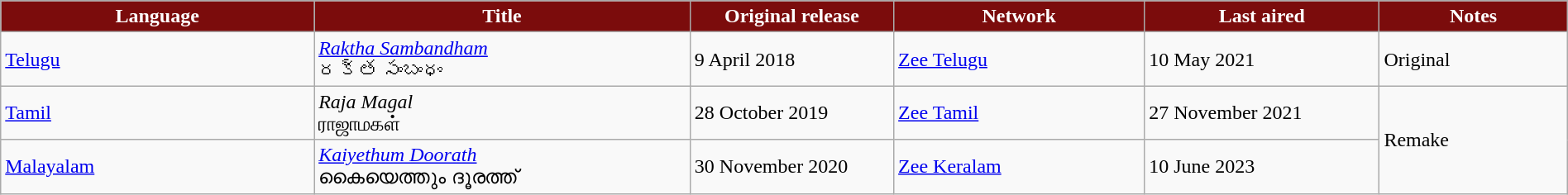<table class="wikitable sortable" style="width:100%; margin-right: 0;">
<tr style="color:white">
<th style="background:#7b0c0c; width:20%;">Language</th>
<th style="background:#7b0c0c; width:24%;">Title</th>
<th style="background:#7b0c0c; width:13%;">Original release</th>
<th style="background:#7b0c0c; width:16%;">Network</th>
<th style="background:#7b0c0c; width:15%;">Last aired</th>
<th style="background:#7b0c0c; width:17%;">Notes</th>
</tr>
<tr>
<td><a href='#'>Telugu</a></td>
<td><em><a href='#'>Raktha Sambandham</a></em> <br> రక్త సంబంధం</td>
<td>9 April 2018</td>
<td><a href='#'>Zee Telugu</a></td>
<td>10 May 2021</td>
<td>Original</td>
</tr>
<tr>
<td><a href='#'>Tamil</a></td>
<td><em>Raja Magal</em> <br> ராஜாமகள்</td>
<td>28 October 2019</td>
<td><a href='#'>Zee Tamil</a></td>
<td>27 November 2021</td>
<td rowspan="2">Remake</td>
</tr>
<tr>
<td><a href='#'>Malayalam</a></td>
<td><em><a href='#'>Kaiyethum Doorath</a></em> <br> കൈയെത്തും ദൂരത്ത്</td>
<td>30 November 2020</td>
<td><a href='#'>Zee Keralam</a></td>
<td>10 June 2023</td>
</tr>
</table>
